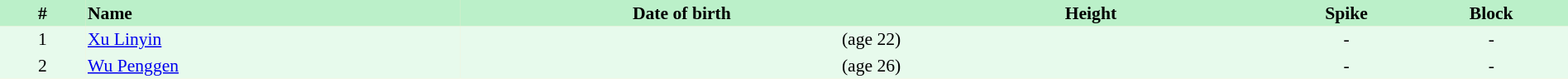<table border=0 cellpadding=2 cellspacing=0  |- bgcolor=#FFECCE style="text-align:center; font-size:90%;" width=100%>
<tr bgcolor=#BBF0C9>
<th width=5%>#</th>
<th width=22% align=left>Name</th>
<th width=26%>Date of birth</th>
<th width=22%>Height</th>
<th width=8%>Spike</th>
<th width=9%>Block</th>
</tr>
<tr bgcolor=#E7FAEC>
<td>1</td>
<td align=left><a href='#'>Xu Linyin</a></td>
<td align=right> (age 22)</td>
<td></td>
<td>-</td>
<td>-</td>
</tr>
<tr bgcolor=#E7FAEC>
<td>2</td>
<td align=left><a href='#'>Wu Penggen</a></td>
<td align=right> (age 26)</td>
<td></td>
<td>-</td>
<td>-</td>
</tr>
</table>
